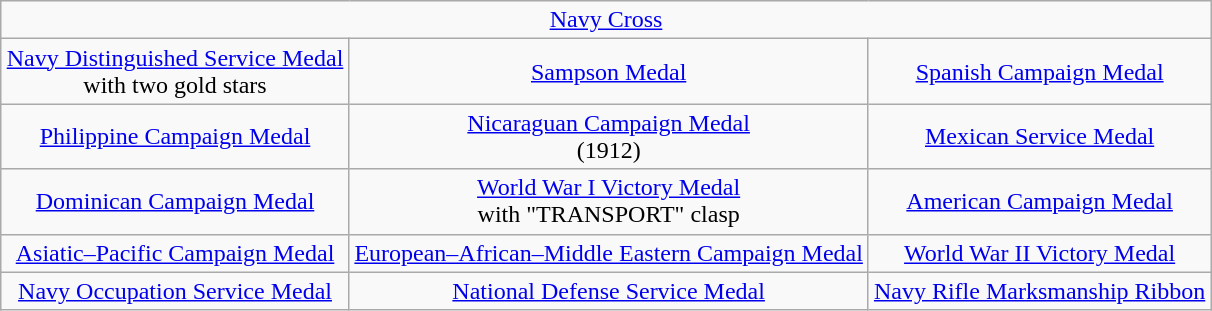<table class="wikitable" style="margin:1em auto; text-align:center;">
<tr>
<td colspan="3"><a href='#'>Navy Cross</a></td>
</tr>
<tr>
<td><a href='#'>Navy Distinguished Service Medal</a><br>with two gold stars</td>
<td><a href='#'>Sampson Medal</a></td>
<td><a href='#'>Spanish Campaign Medal</a></td>
</tr>
<tr>
<td><a href='#'>Philippine Campaign Medal</a></td>
<td><a href='#'>Nicaraguan Campaign Medal</a><br>(1912)</td>
<td><a href='#'>Mexican Service Medal</a></td>
</tr>
<tr>
<td><a href='#'>Dominican Campaign Medal</a></td>
<td><a href='#'>World War I Victory Medal</a><br>with "TRANSPORT" clasp</td>
<td><a href='#'>American Campaign Medal</a></td>
</tr>
<tr>
<td><a href='#'>Asiatic–Pacific Campaign Medal</a></td>
<td><a href='#'>European–African–Middle Eastern Campaign Medal</a></td>
<td><a href='#'>World War II Victory Medal</a></td>
</tr>
<tr>
<td><a href='#'>Navy Occupation Service Medal</a></td>
<td><a href='#'>National Defense Service Medal</a></td>
<td><a href='#'>Navy Rifle Marksmanship Ribbon</a><br></td>
</tr>
</table>
